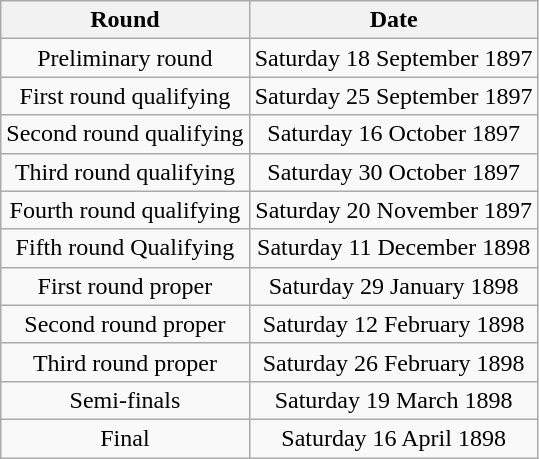<table class="wikitable" style="text-align: center">
<tr>
<th>Round</th>
<th>Date</th>
</tr>
<tr>
<td>Preliminary round</td>
<td>Saturday 18 September 1897</td>
</tr>
<tr>
<td>First round qualifying</td>
<td>Saturday 25 September 1897</td>
</tr>
<tr>
<td>Second round qualifying</td>
<td>Saturday 16 October 1897</td>
</tr>
<tr>
<td>Third round qualifying</td>
<td>Saturday 30 October 1897</td>
</tr>
<tr>
<td>Fourth round qualifying</td>
<td>Saturday 20 November 1897</td>
</tr>
<tr>
<td>Fifth round Qualifying</td>
<td>Saturday 11 December 1898</td>
</tr>
<tr>
<td>First round proper</td>
<td>Saturday 29 January 1898</td>
</tr>
<tr>
<td>Second round proper</td>
<td>Saturday 12 February 1898</td>
</tr>
<tr>
<td>Third round proper</td>
<td>Saturday 26 February 1898</td>
</tr>
<tr>
<td>Semi-finals</td>
<td>Saturday 19 March 1898</td>
</tr>
<tr>
<td>Final</td>
<td>Saturday 16 April 1898</td>
</tr>
</table>
